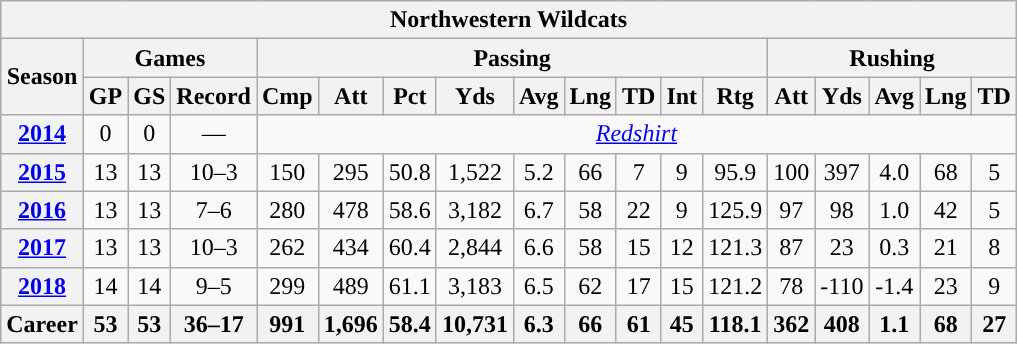<table class=wikitable style="text-align:center;">
<tr>
<th colspan="19">Northwestern Wildcats</th>
</tr>
<tr>
<th rowspan="2">Season</th>
<th colspan="3">Games</th>
<th colspan="9">Passing</th>
<th colspan="7">Rushing</th>
</tr>
<tr>
<th>GP</th>
<th>GS</th>
<th>Record</th>
<th>Cmp</th>
<th>Att</th>
<th>Pct</th>
<th>Yds</th>
<th>Avg</th>
<th>Lng</th>
<th>TD</th>
<th>Int</th>
<th>Rtg</th>
<th>Att</th>
<th>Yds</th>
<th>Avg</th>
<th>Lng</th>
<th>TD</th>
</tr>
<tr>
<th><a href='#'>2014</a></th>
<td>0</td>
<td>0</td>
<td>—</td>
<td colspan="14"><em><a href='#'>Redshirt</a></em></td>
</tr>
<tr>
<th><a href='#'>2015</a></th>
<td>13</td>
<td>13</td>
<td>10–3</td>
<td>150</td>
<td>295</td>
<td>50.8</td>
<td>1,522</td>
<td>5.2</td>
<td>66</td>
<td>7</td>
<td>9</td>
<td>95.9</td>
<td>100</td>
<td>397</td>
<td>4.0</td>
<td>68</td>
<td>5</td>
</tr>
<tr>
<th><a href='#'>2016</a></th>
<td>13</td>
<td>13</td>
<td>7–6</td>
<td>280</td>
<td>478</td>
<td>58.6</td>
<td>3,182</td>
<td>6.7</td>
<td>58</td>
<td>22</td>
<td>9</td>
<td>125.9</td>
<td>97</td>
<td>98</td>
<td>1.0</td>
<td>42</td>
<td>5</td>
</tr>
<tr>
<th><a href='#'>2017</a></th>
<td>13</td>
<td>13</td>
<td>10–3</td>
<td>262</td>
<td>434</td>
<td>60.4</td>
<td>2,844</td>
<td>6.6</td>
<td>58</td>
<td>15</td>
<td>12</td>
<td>121.3</td>
<td>87</td>
<td>23</td>
<td>0.3</td>
<td>21</td>
<td>8</td>
</tr>
<tr>
<th><a href='#'>2018</a></th>
<td>14</td>
<td>14</td>
<td>9–5</td>
<td>299</td>
<td>489</td>
<td>61.1</td>
<td>3,183</td>
<td>6.5</td>
<td>62</td>
<td>17</td>
<td>15</td>
<td>121.2</td>
<td>78</td>
<td>-110</td>
<td>-1.4</td>
<td>23</td>
<td>9</td>
</tr>
<tr>
<th>Career</th>
<th>53</th>
<th>53</th>
<th>36–17</th>
<th>991</th>
<th>1,696</th>
<th>58.4</th>
<th>10,731</th>
<th>6.3</th>
<th>66</th>
<th>61</th>
<th>45</th>
<th>118.1</th>
<th>362</th>
<th>408</th>
<th>1.1</th>
<th>68</th>
<th>27</th>
</tr>
</table>
